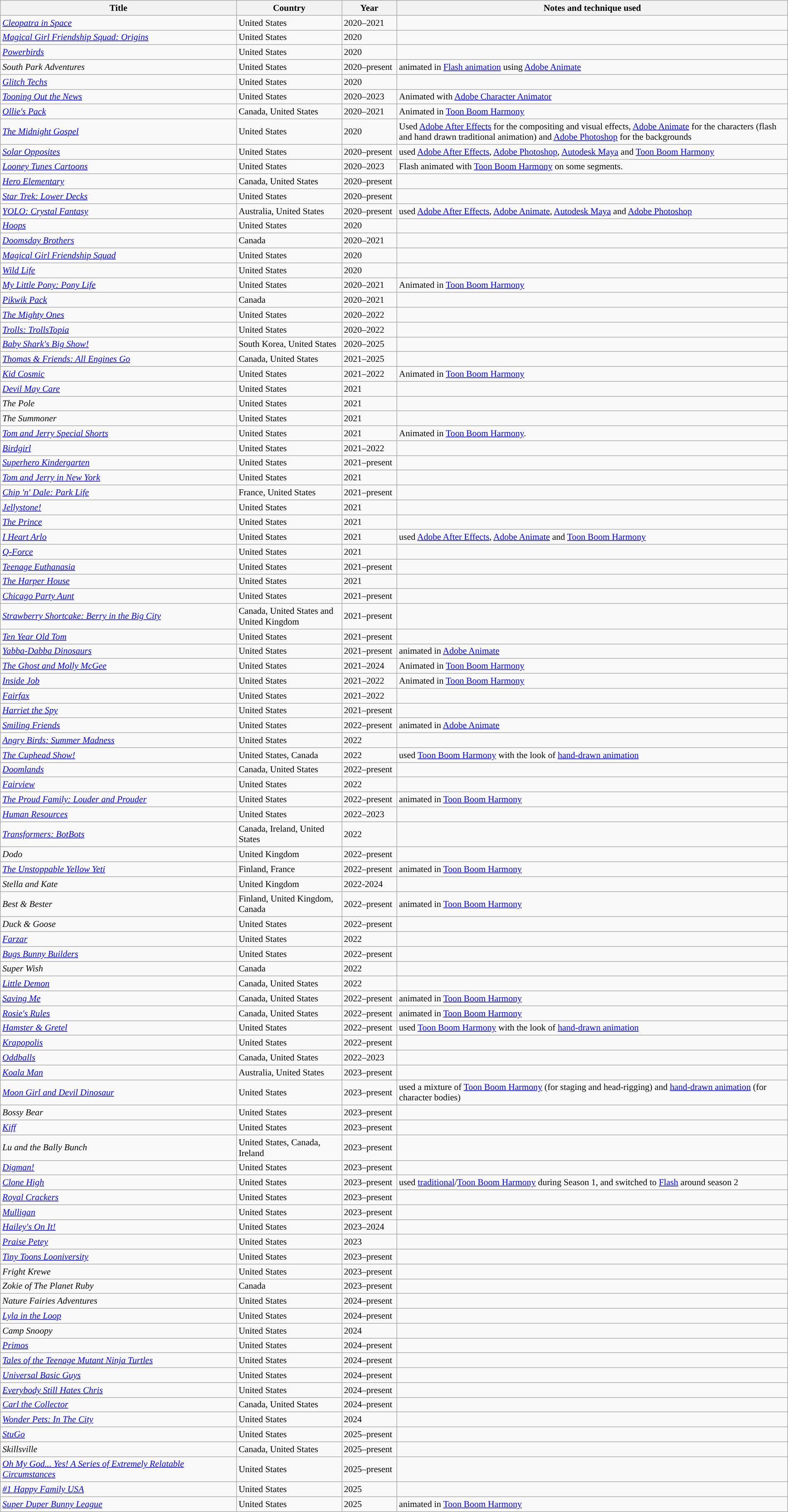<table class="wikitable sortable" style="text-align: left; font-size:90%; width:100%;">
<tr>
<th style="width:30%">Title</th>
<th>Country</th>
<th style="width:7%">Year</th>
<th>Notes and technique used</th>
</tr>
<tr>
<td><em><a href='#'>Cleopatra in Space</a></em></td>
<td>United States</td>
<td>2020–2021</td>
<td></td>
</tr>
<tr>
<td><em><a href='#'>Magical Girl Friendship Squad: Origins</a></em></td>
<td>United States</td>
<td>2020</td>
<td></td>
</tr>
<tr>
<td><em><a href='#'>Powerbirds</a></em></td>
<td>United States</td>
<td>2020</td>
<td></td>
</tr>
<tr>
<td><em>South Park Adventures</em></td>
<td>United States</td>
<td>2020–present</td>
<td>animated in <a href='#'>Flash animation</a> using <a href='#'>Adobe Animate</a></td>
</tr>
<tr>
<td><em><a href='#'>Glitch Techs</a></em></td>
<td>United States</td>
<td>2020</td>
<td></td>
</tr>
<tr>
<td><em><a href='#'>Tooning Out the News</a></em></td>
<td>United States</td>
<td>2020–2023</td>
<td>Animated with <a href='#'>Adobe Character Animator</a></td>
</tr>
<tr>
<td><em><a href='#'>Ollie's Pack</a></em></td>
<td>Canada, United States</td>
<td>2020–2021</td>
<td>Animated in <a href='#'>Toon Boom Harmony</a></td>
</tr>
<tr>
<td><em><a href='#'>The Midnight Gospel</a></em></td>
<td>United States</td>
<td>2020</td>
<td>Used <a href='#'>Adobe After Effects</a> for the compositing and visual effects, <a href='#'>Adobe Animate</a> for the characters (flash and hand drawn traditional animation) and <a href='#'>Adobe Photoshop</a> for the backgrounds</td>
</tr>
<tr>
<td><em><a href='#'>Solar Opposites</a></em></td>
<td>United States</td>
<td>2020–present</td>
<td>used <a href='#'>Adobe After Effects</a>, <a href='#'>Adobe Photoshop</a>, <a href='#'>Autodesk Maya</a> and <a href='#'>Toon Boom Harmony</a></td>
</tr>
<tr>
<td><em><a href='#'>Looney Tunes Cartoons</a></em></td>
<td>United States</td>
<td>2020–2023</td>
<td>Flash animated with <a href='#'>Toon Boom Harmony</a> on some segments.</td>
</tr>
<tr>
<td><em><a href='#'>Hero Elementary</a></em></td>
<td>Canada, United States</td>
<td>2020–present</td>
<td></td>
</tr>
<tr>
<td><em><a href='#'>Star Trek: Lower Decks</a></em></td>
<td>United States</td>
<td>2020–present</td>
<td></td>
</tr>
<tr>
<td><em><a href='#'>YOLO: Crystal Fantasy</a></em></td>
<td>Australia, United States</td>
<td>2020–present</td>
<td>used <a href='#'>Adobe After Effects</a>, <a href='#'>Adobe Animate</a>, <a href='#'>Autodesk Maya</a> and <a href='#'>Adobe Photoshop</a></td>
</tr>
<tr>
<td><em><a href='#'>Hoops</a></em></td>
<td>United States</td>
<td>2020</td>
<td></td>
</tr>
<tr>
<td><em><a href='#'>Doomsday Brothers</a></em></td>
<td>Canada</td>
<td>2020–2021</td>
<td></td>
</tr>
<tr>
<td><em><a href='#'>Magical Girl Friendship Squad</a></em></td>
<td>United States</td>
<td>2020</td>
<td></td>
</tr>
<tr>
<td><em><a href='#'>Wild Life</a></em></td>
<td>United States</td>
<td>2020</td>
<td></td>
</tr>
<tr>
<td><em><a href='#'>My Little Pony: Pony Life</a></em></td>
<td>United States</td>
<td>2020–2021</td>
<td>Animated in <a href='#'>Toon Boom Harmony</a></td>
</tr>
<tr>
<td><em><a href='#'>Pikwik Pack</a></em></td>
<td>Canada</td>
<td>2020–2021</td>
<td></td>
</tr>
<tr>
<td><em><a href='#'>The Mighty Ones</a></em></td>
<td>United States</td>
<td>2020–2022</td>
<td></td>
</tr>
<tr>
<td><em><a href='#'>Trolls: TrollsTopia</a></em></td>
<td>United States</td>
<td>2020–2022</td>
<td></td>
</tr>
<tr>
<td><em><a href='#'>Baby Shark's Big Show!</a></em></td>
<td>South Korea, United States</td>
<td>2020–2025</td>
<td></td>
</tr>
<tr>
<td><em><a href='#'>Thomas & Friends: All Engines Go</a></em></td>
<td>Canada, United States</td>
<td>2021–2025</td>
<td></td>
</tr>
<tr>
<td><em><a href='#'>Kid Cosmic</a></em></td>
<td>United States</td>
<td>2021–2022</td>
<td>Animated in <a href='#'>Toon Boom Harmony</a></td>
</tr>
<tr>
<td><em><a href='#'>Devil May Care</a></em></td>
<td>United States</td>
<td>2021</td>
<td></td>
</tr>
<tr>
<td><em>The Pole</em></td>
<td>United States</td>
<td>2021</td>
<td></td>
</tr>
<tr>
<td><em>The Summoner</em></td>
<td>United States</td>
<td>2021</td>
<td></td>
</tr>
<tr>
<td><em><a href='#'>Tom and Jerry Special Shorts</a></em></td>
<td>United States</td>
<td>2021</td>
<td>Animated in <a href='#'>Toon Boom Harmony</a>.</td>
</tr>
<tr>
<td><em><a href='#'>Birdgirl</a></em></td>
<td>United States</td>
<td>2021–2022</td>
<td></td>
</tr>
<tr>
<td><em><a href='#'>Superhero Kindergarten</a></em></td>
<td>United States</td>
<td>2021–present</td>
<td></td>
</tr>
<tr>
<td><em><a href='#'>Tom and Jerry in New York</a></em></td>
<td>United States</td>
<td>2021</td>
<td></td>
</tr>
<tr>
<td><em><a href='#'>Chip 'n' Dale: Park Life</a></em></td>
<td>France, United States</td>
<td>2021–present</td>
<td></td>
</tr>
<tr>
<td><em><a href='#'>Jellystone!</a></em></td>
<td>United States</td>
<td>2021</td>
<td></td>
</tr>
<tr>
<td><em><a href='#'>The Prince</a></em></td>
<td>United States</td>
<td>2021</td>
<td></td>
</tr>
<tr>
<td><em><a href='#'>I Heart Arlo</a></em></td>
<td>United States</td>
<td>2021</td>
<td>used <a href='#'>Adobe After Effects</a>, <a href='#'>Adobe Animate</a> and <a href='#'>Toon Boom Harmony</a></td>
</tr>
<tr>
<td><em><a href='#'>Q-Force</a></em></td>
<td>United States</td>
<td>2021</td>
<td></td>
</tr>
<tr>
<td><em><a href='#'>Teenage Euthanasia</a></em></td>
<td>United States</td>
<td>2021–present</td>
<td></td>
</tr>
<tr>
<td><em><a href='#'>The Harper House</a></em></td>
<td>United States</td>
<td>2021</td>
<td></td>
</tr>
<tr>
<td><em><a href='#'>Chicago Party Aunt</a></em></td>
<td>United States</td>
<td>2021–present</td>
<td></td>
</tr>
<tr>
<td><em><a href='#'>Strawberry Shortcake: Berry in the Big City</a></em></td>
<td>Canada, United States and United Kingdom</td>
<td>2021–present</td>
<td></td>
</tr>
<tr>
<td><em><a href='#'>Ten Year Old Tom</a></em></td>
<td>United States</td>
<td>2021–present</td>
<td></td>
</tr>
<tr>
<td><em><a href='#'>Yabba-Dabba Dinosaurs</a></em></td>
<td>United States</td>
<td>2021–present</td>
<td>animated in <a href='#'>Adobe Animate</a></td>
</tr>
<tr>
<td><em><a href='#'>The Ghost and Molly McGee</a></em></td>
<td>United States</td>
<td>2021–2024</td>
<td>Animated in <a href='#'>Toon Boom Harmony</a></td>
</tr>
<tr>
<td><em><a href='#'>Inside Job</a></em></td>
<td>United States</td>
<td>2021–2022</td>
<td>Animated in <a href='#'>Toon Boom Harmony</a></td>
</tr>
<tr>
<td><em><a href='#'>Fairfax</a></em></td>
<td>United States</td>
<td>2021–2022</td>
<td></td>
</tr>
<tr>
<td><em><a href='#'>Harriet the Spy</a></em></td>
<td>United States</td>
<td>2021–present</td>
<td></td>
</tr>
<tr>
<td><em><a href='#'>Smiling Friends</a></em></td>
<td>United States</td>
<td>2022–present</td>
<td>animated in <a href='#'>Adobe Animate</a></td>
</tr>
<tr>
<td><em><a href='#'>Angry Birds: Summer Madness</a></em></td>
<td>United States</td>
<td>2022</td>
<td></td>
</tr>
<tr>
<td><em><a href='#'>The Cuphead Show!</a></em></td>
<td>United States, Canada</td>
<td>2022</td>
<td>used <a href='#'>Toon Boom Harmony</a> with the look of <a href='#'>hand-drawn animation</a></td>
</tr>
<tr>
<td><em><a href='#'>Doomlands</a></em></td>
<td>Canada, United States</td>
<td>2022–present</td>
<td></td>
</tr>
<tr>
<td><em><a href='#'>Fairview</a></em></td>
<td>United States</td>
<td>2022</td>
<td></td>
</tr>
<tr>
<td><em><a href='#'>The Proud Family: Louder and Prouder</a></em></td>
<td>United States</td>
<td>2022–present</td>
<td>animated in <a href='#'>Toon Boom Harmony</a></td>
</tr>
<tr>
<td><em><a href='#'>Human Resources</a></em></td>
<td>United States</td>
<td>2022–2023</td>
<td></td>
</tr>
<tr>
<td><em><a href='#'>Transformers: BotBots</a></em></td>
<td>Canada, Ireland, United States</td>
<td>2022</td>
<td></td>
</tr>
<tr>
<td><em>Dodo</em></td>
<td>United Kingdom</td>
<td>2022–present</td>
<td></td>
</tr>
<tr>
<td><em><a href='#'>The Unstoppable Yellow Yeti</a></em></td>
<td>Finland, France</td>
<td>2022–present</td>
<td>animated in <a href='#'>Toon Boom Harmony</a></td>
</tr>
<tr>
<td><em>Stella and Kate</em></td>
<td>United Kingdom</td>
<td>2022-2024</td>
<td></td>
</tr>
<tr>
<td><em>Best & Bester</em></td>
<td>Finland, United Kingdom, Canada</td>
<td>2022–present</td>
<td>animated in <a href='#'>Toon Boom Harmony</a></td>
</tr>
<tr>
<td><em>Duck & Goose</em></td>
<td>United States</td>
<td>2022–present</td>
<td></td>
</tr>
<tr>
<td><em><a href='#'>Farzar</a></em></td>
<td>United States</td>
<td>2022</td>
<td></td>
</tr>
<tr>
<td><em><a href='#'>Bugs Bunny Builders</a></em></td>
<td>United States</td>
<td>2022–present</td>
<td></td>
</tr>
<tr>
<td><em>Super Wish</em></td>
<td>Canada</td>
<td>2022</td>
<td></td>
</tr>
<tr>
<td><em><a href='#'>Little Demon</a></em></td>
<td>Canada, United States</td>
<td>2022</td>
<td></td>
</tr>
<tr>
<td><em><a href='#'>Saving Me</a></em></td>
<td>Canada, United States</td>
<td>2022–present</td>
<td>animated in <a href='#'>Toon Boom Harmony</a></td>
</tr>
<tr>
<td><em><a href='#'>Rosie's Rules</a></em></td>
<td>Canada, United States</td>
<td>2022–present</td>
<td>animated in <a href='#'>Toon Boom Harmony</a></td>
</tr>
<tr>
<td><em><a href='#'>Hamster & Gretel</a></em></td>
<td>United States</td>
<td>2022–present</td>
<td>used <a href='#'>Toon Boom Harmony</a> with the look of <a href='#'>hand-drawn animation</a></td>
</tr>
<tr>
<td><em><a href='#'>Krapopolis</a></em></td>
<td>United States</td>
<td>2022–present</td>
<td></td>
</tr>
<tr>
<td><em><a href='#'>Oddballs</a></em></td>
<td>Canada, United States</td>
<td>2022–2023</td>
<td></td>
</tr>
<tr>
<td><em><a href='#'>Koala Man</a></em></td>
<td>Australia, United States</td>
<td>2023–present</td>
<td></td>
</tr>
<tr>
<td><em><a href='#'>Moon Girl and Devil Dinosaur</a></em></td>
<td>United States</td>
<td>2023–present</td>
<td>used a mixture of <a href='#'>Toon Boom Harmony</a> (for staging and head-rigging) and <a href='#'>hand-drawn animation</a> (for character bodies)</td>
</tr>
<tr>
<td><em>Bossy Bear</em></td>
<td>United States</td>
<td>2023–present</td>
<td></td>
</tr>
<tr>
<td><em><a href='#'>Kiff</a></em></td>
<td>United States</td>
<td>2023–present</td>
<td></td>
</tr>
<tr>
<td><em>Lu and the Bally Bunch</em></td>
<td>United States, Canada, Ireland</td>
<td>2023–present</td>
<td></td>
</tr>
<tr>
<td><em><a href='#'>Digman!</a></em></td>
<td>United States</td>
<td>2023–present</td>
<td></td>
</tr>
<tr>
<td><em><a href='#'>Clone High</a></em></td>
<td>United States</td>
<td>2023–present</td>
<td>used <a href='#'>traditional</a>/<a href='#'>Toon Boom Harmony</a> during Season 1, and switched to <a href='#'>Flash</a> around season 2</td>
</tr>
<tr>
<td><em><a href='#'>Royal Crackers</a></em></td>
<td>United States</td>
<td>2023–present</td>
<td></td>
</tr>
<tr>
<td><em><a href='#'>Mulligan</a></em></td>
<td>United States</td>
<td>2023–present</td>
<td></td>
</tr>
<tr>
<td><em><a href='#'>Hailey's On It!</a></em></td>
<td>United States</td>
<td>2023–2024</td>
<td></td>
</tr>
<tr>
<td><em><a href='#'>Praise Petey</a></em></td>
<td>United States</td>
<td>2023</td>
<td></td>
</tr>
<tr>
<td><em><a href='#'>Tiny Toons Looniversity</a></em></td>
<td>United States</td>
<td>2023–present</td>
<td></td>
</tr>
<tr>
<td><em>Fright Krewe</em></td>
<td>United States</td>
<td>2023–present</td>
<td></td>
</tr>
<tr>
<td><em>Zokie of The Planet Ruby</em></td>
<td>Canada</td>
<td>2023–present</td>
<td></td>
</tr>
<tr>
<td><em>Nature Fairies Adventures</em></td>
<td>United States</td>
<td>2024–present</td>
<td></td>
</tr>
<tr>
<td><em><a href='#'>Lyla in the Loop</a></em></td>
<td>United States</td>
<td>2024–present</td>
<td></td>
</tr>
<tr>
<td><em>Camp Snoopy</em></td>
<td>United States</td>
<td>2024</td>
<td></td>
</tr>
<tr>
<td><em><a href='#'>Primos</a></em></td>
<td>United States</td>
<td>2024–present</td>
<td></td>
</tr>
<tr>
<td><em><a href='#'>Tales of the Teenage Mutant Ninja Turtles</a></em></td>
<td>United States</td>
<td>2024–present</td>
<td></td>
</tr>
<tr>
<td><em><a href='#'>Universal Basic Guys</a></em></td>
<td>United States</td>
<td>2024–present</td>
<td></td>
</tr>
<tr>
<td><em><a href='#'>Everybody Still Hates Chris</a></em></td>
<td>United States</td>
<td>2024–present</td>
<td></td>
</tr>
<tr>
<td><em><a href='#'>Carl the Collector</a></em></td>
<td>Canada, United States</td>
<td>2024–present</td>
<td></td>
</tr>
<tr>
<td><em><a href='#'>Wonder Pets: In The City</a></em></td>
<td>United States</td>
<td>2024</td>
<td></td>
</tr>
<tr>
<td><em><a href='#'>StuGo</a></em></td>
<td>United States</td>
<td>2025–present</td>
<td></td>
</tr>
<tr>
<td><em>Skillsville</em></td>
<td>Canada, United States</td>
<td>2025–present</td>
<td></td>
</tr>
<tr>
<td><em><a href='#'>Oh My God... Yes! A Series of Extremely Relatable Circumstances</a></em></td>
<td>United States</td>
<td>2025–present</td>
<td></td>
</tr>
<tr>
<td><em><a href='#'>#1 Happy Family USA</a></em></td>
<td>United States</td>
<td>2025</td>
<td></td>
</tr>
<tr>
<td><em><a href='#'>Super Duper Bunny League</a></em></td>
<td>United States</td>
<td>2025</td>
<td>animated in <a href='#'>Toon Boom Harmony</a></td>
</tr>
</table>
